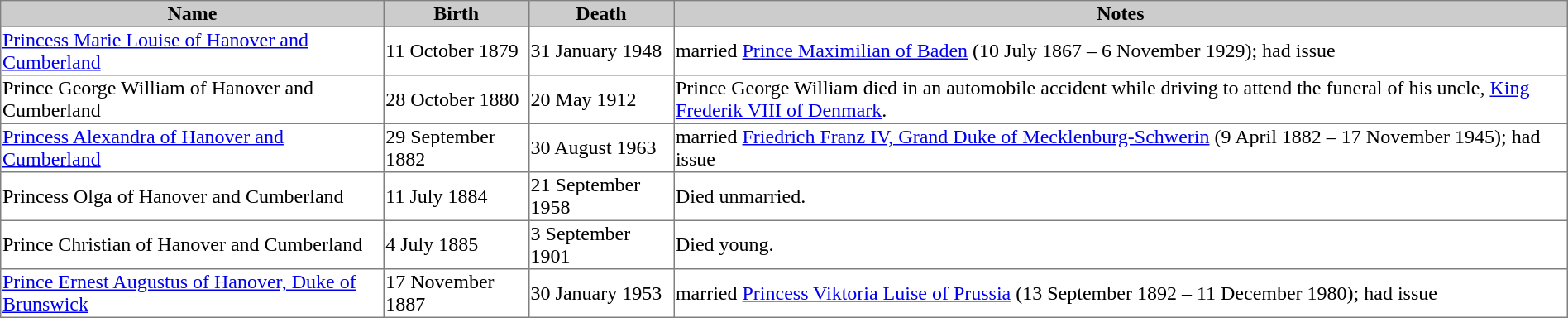<table border=1 style="border-collapse: collapse;">
<tr bgcolor=cccccc>
<th>Name</th>
<th>Birth</th>
<th>Death</th>
<th>Notes</th>
</tr>
<tr>
<td><a href='#'>Princess Marie Louise of Hanover and Cumberland</a></td>
<td>11 October 1879</td>
<td>31 January 1948</td>
<td>married <a href='#'>Prince Maximilian of Baden</a> (10 July 1867 – 6 November 1929); had issue</td>
</tr>
<tr>
<td>Prince George William of Hanover and Cumberland</td>
<td>28 October 1880</td>
<td>20 May 1912</td>
<td>Prince George William died in an automobile accident while driving to attend the funeral of his uncle, <a href='#'>King Frederik VIII of Denmark</a>.</td>
</tr>
<tr>
<td><a href='#'>Princess Alexandra of Hanover and Cumberland</a></td>
<td>29 September 1882</td>
<td>30 August 1963</td>
<td>married <a href='#'>Friedrich Franz IV, Grand Duke of Mecklenburg-Schwerin</a> (9 April 1882 – 17 November 1945); had issue</td>
</tr>
<tr>
<td>Princess Olga of Hanover and Cumberland</td>
<td>11 July 1884</td>
<td>21 September 1958</td>
<td>Died unmarried.</td>
</tr>
<tr>
<td>Prince Christian of Hanover and Cumberland</td>
<td>4 July 1885</td>
<td>3 September 1901</td>
<td>Died young.</td>
</tr>
<tr>
<td><a href='#'>Prince Ernest Augustus of Hanover, Duke of Brunswick</a></td>
<td>17 November 1887</td>
<td>30 January 1953</td>
<td>married <a href='#'>Princess Viktoria Luise of Prussia</a> (13 September 1892 – 11 December 1980); had issue</td>
</tr>
</table>
